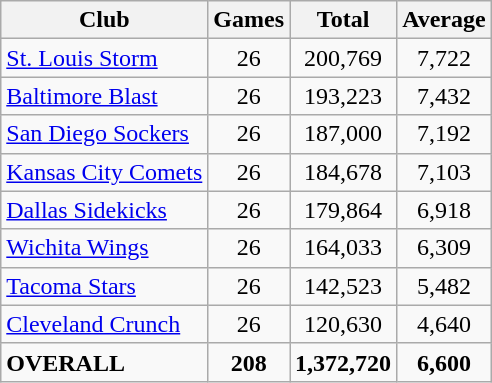<table class="wikitable" style="font-size:100%">
<tr>
<th>Club</th>
<th>Games</th>
<th>Total</th>
<th>Average</th>
</tr>
<tr>
<td><a href='#'>St. Louis Storm</a></td>
<td align=center>26</td>
<td align=center>200,769</td>
<td align=center>7,722</td>
</tr>
<tr>
<td><a href='#'>Baltimore Blast</a></td>
<td align=center>26</td>
<td align=center>193,223</td>
<td align=center>7,432</td>
</tr>
<tr>
<td><a href='#'>San Diego Sockers</a></td>
<td align=center>26</td>
<td align=center>187,000</td>
<td align=center>7,192</td>
</tr>
<tr>
<td><a href='#'>Kansas City Comets</a></td>
<td align=center>26</td>
<td align=center>184,678</td>
<td align=center>7,103</td>
</tr>
<tr>
<td><a href='#'>Dallas Sidekicks</a></td>
<td align=center>26</td>
<td align=center>179,864</td>
<td align=center>6,918</td>
</tr>
<tr>
<td><a href='#'>Wichita Wings</a></td>
<td align=center>26</td>
<td align=center>164,033</td>
<td align=center>6,309</td>
</tr>
<tr>
<td><a href='#'>Tacoma Stars</a></td>
<td align=center>26</td>
<td align=center>142,523</td>
<td align=center>5,482</td>
</tr>
<tr>
<td><a href='#'>Cleveland Crunch</a></td>
<td align=center>26</td>
<td align=center>120,630</td>
<td align=center>4,640</td>
</tr>
<tr>
<td><strong>OVERALL</strong></td>
<td align=center><strong>208</strong></td>
<td align=center><strong>1,372,720</strong></td>
<td align=center><strong>6,600</strong></td>
</tr>
</table>
